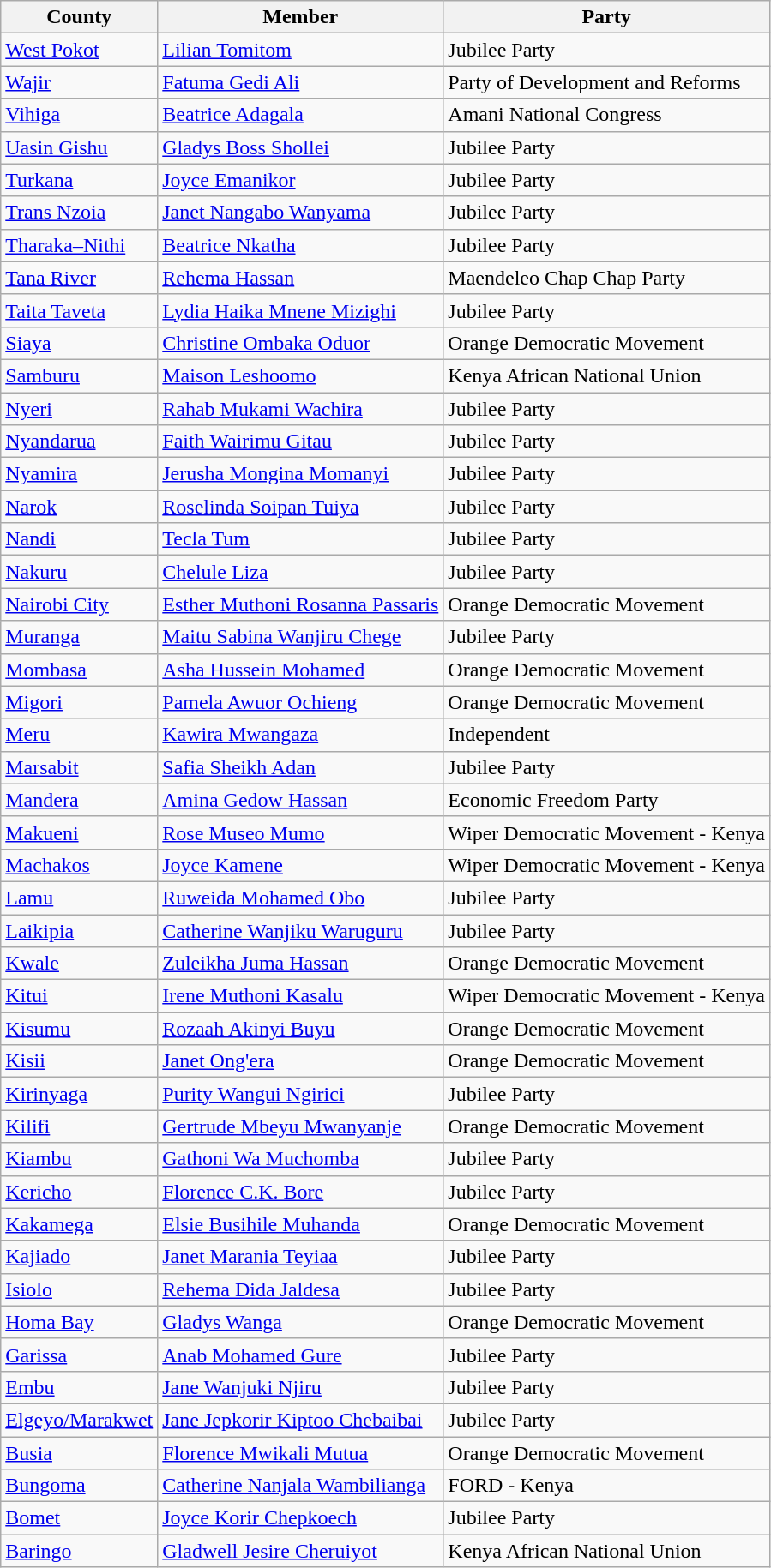<table class="wikitable sortable">
<tr>
<th>County</th>
<th>Member</th>
<th>Party</th>
</tr>
<tr>
<td><a href='#'>West Pokot</a></td>
<td><a href='#'>Lilian Tomitom</a></td>
<td>Jubilee Party</td>
</tr>
<tr>
<td><a href='#'>Wajir</a></td>
<td><a href='#'>Fatuma Gedi Ali</a></td>
<td>Party of Development and Reforms</td>
</tr>
<tr>
<td><a href='#'>Vihiga</a></td>
<td><a href='#'>Beatrice Adagala</a></td>
<td>Amani National Congress</td>
</tr>
<tr>
<td><a href='#'>Uasin Gishu</a></td>
<td><a href='#'>Gladys Boss Shollei</a></td>
<td>Jubilee Party</td>
</tr>
<tr>
<td><a href='#'>Turkana</a></td>
<td><a href='#'>Joyce Emanikor</a></td>
<td>Jubilee Party</td>
</tr>
<tr>
<td><a href='#'>Trans Nzoia</a></td>
<td><a href='#'>Janet Nangabo Wanyama</a></td>
<td>Jubilee Party</td>
</tr>
<tr>
<td><a href='#'>Tharaka–Nithi</a></td>
<td><a href='#'>Beatrice Nkatha</a></td>
<td>Jubilee Party</td>
</tr>
<tr>
<td><a href='#'>Tana River</a></td>
<td><a href='#'>Rehema Hassan</a></td>
<td>Maendeleo Chap Chap Party</td>
</tr>
<tr>
<td><a href='#'>Taita Taveta</a></td>
<td><a href='#'>Lydia Haika Mnene Mizighi</a></td>
<td>Jubilee Party</td>
</tr>
<tr>
<td><a href='#'>Siaya</a></td>
<td><a href='#'>Christine Ombaka Oduor</a></td>
<td>Orange Democratic Movement</td>
</tr>
<tr>
<td><a href='#'>Samburu</a></td>
<td><a href='#'>Maison Leshoomo</a></td>
<td>Kenya African National Union</td>
</tr>
<tr>
<td><a href='#'>Nyeri</a></td>
<td><a href='#'>Rahab Mukami Wachira</a></td>
<td>Jubilee Party</td>
</tr>
<tr>
<td><a href='#'>Nyandarua</a></td>
<td><a href='#'>Faith Wairimu Gitau</a></td>
<td>Jubilee Party</td>
</tr>
<tr>
<td><a href='#'>Nyamira</a></td>
<td><a href='#'>Jerusha Mongina Momanyi</a></td>
<td>Jubilee Party</td>
</tr>
<tr>
<td><a href='#'>Narok</a></td>
<td><a href='#'>Roselinda Soipan Tuiya</a></td>
<td>Jubilee Party</td>
</tr>
<tr>
<td><a href='#'>Nandi</a></td>
<td><a href='#'>Tecla Tum</a></td>
<td>Jubilee Party</td>
</tr>
<tr>
<td><a href='#'>Nakuru</a></td>
<td><a href='#'>Chelule Liza</a></td>
<td>Jubilee Party</td>
</tr>
<tr>
<td><a href='#'>Nairobi City</a></td>
<td><a href='#'>Esther Muthoni Rosanna Passaris</a></td>
<td>Orange Democratic Movement</td>
</tr>
<tr>
<td><a href='#'>Muranga</a></td>
<td><a href='#'>Maitu Sabina Wanjiru Chege</a></td>
<td>Jubilee Party</td>
</tr>
<tr>
<td><a href='#'>Mombasa</a></td>
<td><a href='#'>Asha Hussein Mohamed</a></td>
<td>Orange Democratic Movement</td>
</tr>
<tr>
<td><a href='#'>Migori</a></td>
<td><a href='#'>Pamela Awuor Ochieng</a></td>
<td>Orange Democratic Movement</td>
</tr>
<tr>
<td><a href='#'>Meru</a></td>
<td><a href='#'>Kawira Mwangaza</a></td>
<td>Independent</td>
</tr>
<tr>
<td><a href='#'>Marsabit</a></td>
<td><a href='#'>Safia Sheikh Adan</a></td>
<td>Jubilee Party</td>
</tr>
<tr>
<td><a href='#'>Mandera</a></td>
<td><a href='#'>Amina Gedow Hassan</a></td>
<td>Economic Freedom Party</td>
</tr>
<tr>
<td><a href='#'>Makueni</a></td>
<td><a href='#'>Rose Museo Mumo</a></td>
<td>Wiper Democratic Movement - Kenya</td>
</tr>
<tr>
<td><a href='#'>Machakos</a></td>
<td><a href='#'>Joyce Kamene</a></td>
<td>Wiper Democratic Movement - Kenya</td>
</tr>
<tr>
<td><a href='#'>Lamu</a></td>
<td><a href='#'>Ruweida Mohamed Obo</a></td>
<td>Jubilee Party</td>
</tr>
<tr>
<td><a href='#'>Laikipia</a></td>
<td><a href='#'>Catherine Wanjiku Waruguru</a></td>
<td>Jubilee Party</td>
</tr>
<tr>
<td><a href='#'>Kwale</a></td>
<td><a href='#'>Zuleikha Juma Hassan</a></td>
<td>Orange Democratic Movement</td>
</tr>
<tr>
<td><a href='#'>Kitui</a></td>
<td><a href='#'>Irene Muthoni Kasalu</a></td>
<td>Wiper Democratic Movement - Kenya</td>
</tr>
<tr>
<td><a href='#'>Kisumu</a></td>
<td><a href='#'>Rozaah Akinyi Buyu</a></td>
<td>Orange Democratic Movement</td>
</tr>
<tr>
<td><a href='#'>Kisii</a></td>
<td><a href='#'>Janet Ong'era</a></td>
<td>Orange Democratic Movement</td>
</tr>
<tr>
<td><a href='#'>Kirinyaga</a></td>
<td><a href='#'>Purity Wangui Ngirici</a></td>
<td>Jubilee Party</td>
</tr>
<tr>
<td><a href='#'>Kilifi</a></td>
<td><a href='#'>Gertrude Mbeyu Mwanyanje</a></td>
<td>Orange Democratic Movement</td>
</tr>
<tr>
<td><a href='#'>Kiambu</a></td>
<td><a href='#'>Gathoni Wa Muchomba</a></td>
<td>Jubilee Party</td>
</tr>
<tr>
<td><a href='#'>Kericho</a></td>
<td><a href='#'>Florence C.K. Bore</a></td>
<td>Jubilee Party</td>
</tr>
<tr>
<td><a href='#'>Kakamega</a></td>
<td><a href='#'>Elsie Busihile Muhanda</a></td>
<td>Orange Democratic Movement</td>
</tr>
<tr>
<td><a href='#'>Kajiado</a></td>
<td><a href='#'>Janet Marania Teyiaa</a></td>
<td>Jubilee Party</td>
</tr>
<tr>
<td><a href='#'>Isiolo</a></td>
<td><a href='#'>Rehema Dida Jaldesa</a></td>
<td>Jubilee Party</td>
</tr>
<tr>
<td><a href='#'>Homa Bay</a></td>
<td><a href='#'>Gladys Wanga</a></td>
<td>Orange Democratic Movement</td>
</tr>
<tr>
<td><a href='#'>Garissa</a></td>
<td><a href='#'>Anab Mohamed Gure</a></td>
<td>Jubilee Party</td>
</tr>
<tr>
<td><a href='#'>Embu</a></td>
<td><a href='#'>Jane Wanjuki Njiru</a></td>
<td>Jubilee Party</td>
</tr>
<tr>
<td><a href='#'>Elgeyo/Marakwet</a></td>
<td><a href='#'>Jane Jepkorir Kiptoo Chebaibai</a></td>
<td>Jubilee Party</td>
</tr>
<tr>
<td><a href='#'>Busia</a></td>
<td><a href='#'>Florence Mwikali Mutua</a></td>
<td>Orange Democratic Movement</td>
</tr>
<tr>
<td><a href='#'>Bungoma</a></td>
<td><a href='#'>Catherine Nanjala Wambilianga</a></td>
<td>FORD - Kenya</td>
</tr>
<tr>
<td><a href='#'>Bomet</a></td>
<td><a href='#'>Joyce Korir Chepkoech</a></td>
<td>Jubilee Party</td>
</tr>
<tr>
<td><a href='#'>Baringo</a></td>
<td><a href='#'>Gladwell Jesire Cheruiyot</a></td>
<td>Kenya African National Union</td>
</tr>
</table>
